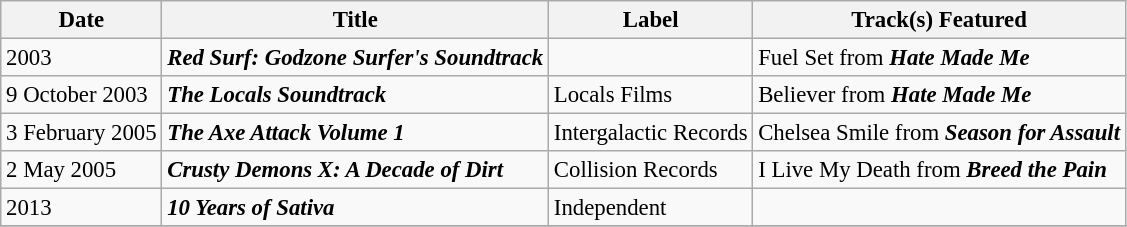<table class="wikitable" style="font-size: 95%;">
<tr>
<th>Date</th>
<th>Title</th>
<th>Label</th>
<th>Track(s) Featured</th>
</tr>
<tr>
<td>2003</td>
<td><strong><em>Red Surf: Godzone Surfer's Soundtrack</em></strong></td>
<td></td>
<td>Fuel Set from <strong><em>Hate Made Me</em></strong></td>
</tr>
<tr>
<td>9 October 2003</td>
<td><strong><em>The Locals Soundtrack</em></strong></td>
<td>Locals Films</td>
<td>Believer from <strong><em>Hate Made Me</em></strong></td>
</tr>
<tr>
<td>3 February 2005</td>
<td><strong><em>The Axe Attack Volume 1</em></strong></td>
<td>Intergalactic Records</td>
<td>Chelsea Smile from <strong><em>Season for Assault</em></strong></td>
</tr>
<tr>
<td>2 May 2005</td>
<td><strong><em>Crusty Demons X: A Decade of Dirt</em></strong></td>
<td>Collision Records</td>
<td>I Live My Death from <strong><em>Breed the Pain</em></strong></td>
</tr>
<tr>
<td>2013</td>
<td><strong><em>10 Years of Sativa</em></strong></td>
<td>Independent</td>
<td></td>
</tr>
<tr>
</tr>
</table>
